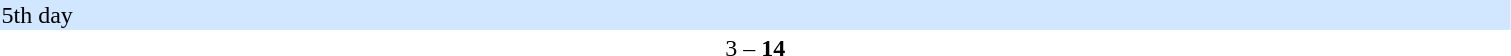<table width="80%">
<tr>
<th width="30%"></th>
<th width="12%"></th>
<th width="30%"></th>
</tr>
<tr bgcolor="#D0E7FF">
<td colspan="3">5th day</td>
</tr>
<tr>
<td align="right"></td>
<td align="center">3 – <strong>14</strong></td>
<td><strong></strong></td>
</tr>
<tr>
</tr>
</table>
